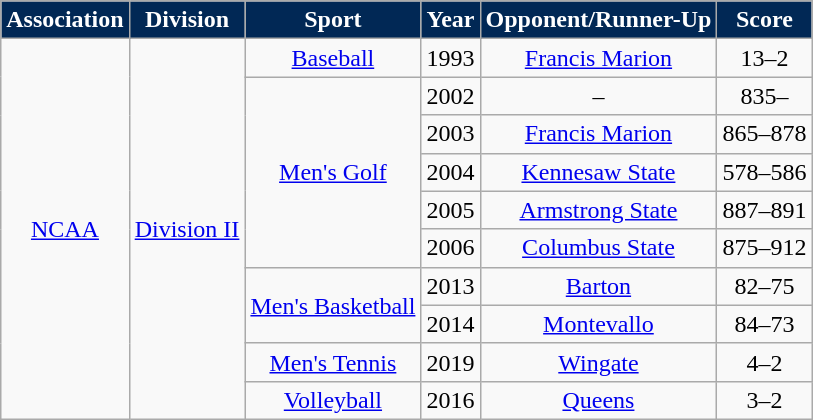<table class="wikitable" style="text-align:center">
<tr>
<th style="background:#012855; color:#ffffff;">Association</th>
<th style="background:#012855; color:#ffffff;">Division</th>
<th style="background:#012855; color:#ffffff;">Sport</th>
<th style="background:#012855; color:#ffffff;">Year</th>
<th style="background:#012855; color:#ffffff;">Opponent/Runner-Up</th>
<th style="background:#012855; color:#ffffff;">Score</th>
</tr>
<tr align="center">
<td rowspan="10"><a href='#'>NCAA</a></td>
<td rowspan="10"><a href='#'>Division II</a></td>
<td rowspan="1"><a href='#'>Baseball</a></td>
<td>1993</td>
<td><a href='#'>Francis Marion</a></td>
<td>13–2</td>
</tr>
<tr align="center">
<td rowspan="5"><a href='#'>Men's Golf</a></td>
<td>2002</td>
<td>–</td>
<td>835–</td>
</tr>
<tr align="center">
<td>2003</td>
<td><a href='#'>Francis Marion</a></td>
<td>865–878</td>
</tr>
<tr align="center">
<td>2004</td>
<td><a href='#'>Kennesaw State</a></td>
<td>578–586</td>
</tr>
<tr align="center">
<td>2005</td>
<td><a href='#'>Armstrong State</a></td>
<td>887–891</td>
</tr>
<tr align="center">
<td>2006</td>
<td><a href='#'>Columbus State</a></td>
<td>875–912</td>
</tr>
<tr align="center">
<td rowspan="2"><a href='#'>Men's Basketball</a></td>
<td>2013</td>
<td><a href='#'>Barton</a></td>
<td>82–75</td>
</tr>
<tr align="center">
<td>2014</td>
<td><a href='#'>Montevallo</a></td>
<td>84–73</td>
</tr>
<tr align="center">
<td rowspan="1"><a href='#'>Men's Tennis</a></td>
<td>2019</td>
<td><a href='#'>Wingate</a></td>
<td>4–2</td>
</tr>
<tr align="center">
<td rowspan="1"><a href='#'>Volleyball</a></td>
<td>2016</td>
<td><a href='#'>Queens</a></td>
<td>3–2</td>
</tr>
</table>
